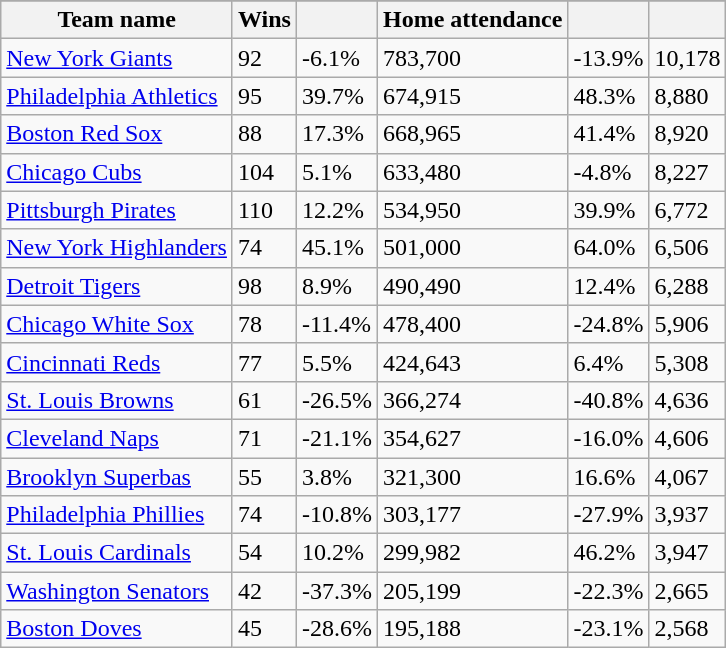<table class="wikitable sortable">
<tr style="text-align:center; font-size:larger;">
</tr>
<tr>
<th>Team name</th>
<th>Wins</th>
<th></th>
<th>Home attendance</th>
<th></th>
<th></th>
</tr>
<tr>
<td><a href='#'>New York Giants</a></td>
<td>92</td>
<td>-6.1%</td>
<td>783,700</td>
<td>-13.9%</td>
<td>10,178</td>
</tr>
<tr>
<td><a href='#'>Philadelphia Athletics</a></td>
<td>95</td>
<td>39.7%</td>
<td>674,915</td>
<td>48.3%</td>
<td>8,880</td>
</tr>
<tr>
<td><a href='#'>Boston Red Sox</a></td>
<td>88</td>
<td>17.3%</td>
<td>668,965</td>
<td>41.4%</td>
<td>8,920</td>
</tr>
<tr>
<td><a href='#'>Chicago Cubs</a></td>
<td>104</td>
<td>5.1%</td>
<td>633,480</td>
<td>-4.8%</td>
<td>8,227</td>
</tr>
<tr>
<td><a href='#'>Pittsburgh Pirates</a></td>
<td>110</td>
<td>12.2%</td>
<td>534,950</td>
<td>39.9%</td>
<td>6,772</td>
</tr>
<tr>
<td><a href='#'>New York Highlanders</a></td>
<td>74</td>
<td>45.1%</td>
<td>501,000</td>
<td>64.0%</td>
<td>6,506</td>
</tr>
<tr>
<td><a href='#'>Detroit Tigers</a></td>
<td>98</td>
<td>8.9%</td>
<td>490,490</td>
<td>12.4%</td>
<td>6,288</td>
</tr>
<tr>
<td><a href='#'>Chicago White Sox</a></td>
<td>78</td>
<td>-11.4%</td>
<td>478,400</td>
<td>-24.8%</td>
<td>5,906</td>
</tr>
<tr>
<td><a href='#'>Cincinnati Reds</a></td>
<td>77</td>
<td>5.5%</td>
<td>424,643</td>
<td>6.4%</td>
<td>5,308</td>
</tr>
<tr>
<td><a href='#'>St. Louis Browns</a></td>
<td>61</td>
<td>-26.5%</td>
<td>366,274</td>
<td>-40.8%</td>
<td>4,636</td>
</tr>
<tr>
<td><a href='#'>Cleveland Naps</a></td>
<td>71</td>
<td>-21.1%</td>
<td>354,627</td>
<td>-16.0%</td>
<td>4,606</td>
</tr>
<tr>
<td><a href='#'>Brooklyn Superbas</a></td>
<td>55</td>
<td>3.8%</td>
<td>321,300</td>
<td>16.6%</td>
<td>4,067</td>
</tr>
<tr>
<td><a href='#'>Philadelphia Phillies</a></td>
<td>74</td>
<td>-10.8%</td>
<td>303,177</td>
<td>-27.9%</td>
<td>3,937</td>
</tr>
<tr>
<td><a href='#'>St. Louis Cardinals</a></td>
<td>54</td>
<td>10.2%</td>
<td>299,982</td>
<td>46.2%</td>
<td>3,947</td>
</tr>
<tr>
<td><a href='#'>Washington Senators</a></td>
<td>42</td>
<td>-37.3%</td>
<td>205,199</td>
<td>-22.3%</td>
<td>2,665</td>
</tr>
<tr>
<td><a href='#'>Boston Doves</a></td>
<td>45</td>
<td>-28.6%</td>
<td>195,188</td>
<td>-23.1%</td>
<td>2,568</td>
</tr>
</table>
